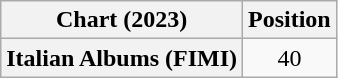<table class="wikitable sortable plainrowheaders" style="text-align:center">
<tr>
<th scope="col">Chart (2023)</th>
<th scope="col">Position</th>
</tr>
<tr>
<th scope="row">Italian Albums (FIMI)</th>
<td>40</td>
</tr>
</table>
